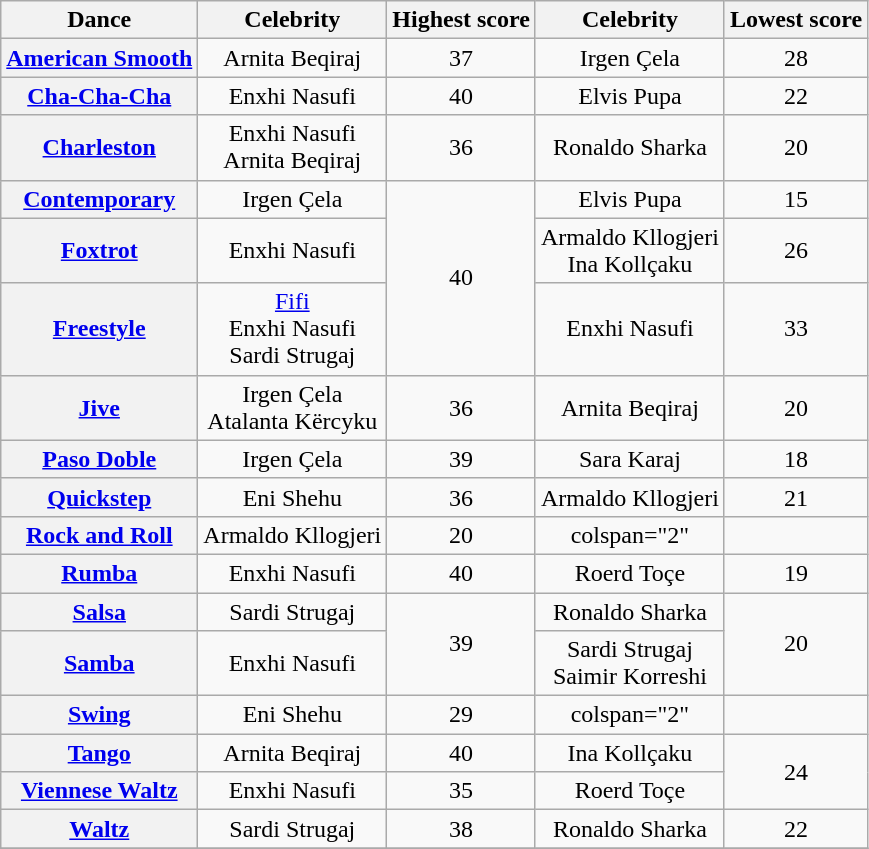<table class="wikitable sortable" style="text-align:center">
<tr>
<th>Dance</th>
<th class="sortable">Celebrity</th>
<th>Highest score</th>
<th class="sortable">Celebrity</th>
<th>Lowest score</th>
</tr>
<tr>
<th><a href='#'>American Smooth</a></th>
<td>Arnita Beqiraj</td>
<td>37</td>
<td>Irgen Çela</td>
<td>28</td>
</tr>
<tr>
<th><a href='#'>Cha-Cha-Cha</a></th>
<td>Enxhi Nasufi</td>
<td>40</td>
<td>Elvis Pupa</td>
<td>22</td>
</tr>
<tr>
<th><a href='#'>Charleston</a></th>
<td>Enxhi Nasufi<br>Arnita Beqiraj</td>
<td>36</td>
<td>Ronaldo Sharka</td>
<td>20</td>
</tr>
<tr>
<th><a href='#'>Contemporary</a></th>
<td>Irgen Çela</td>
<td rowspan="3">40</td>
<td>Elvis Pupa</td>
<td>15</td>
</tr>
<tr>
<th><a href='#'>Foxtrot</a></th>
<td>Enxhi Nasufi</td>
<td>Armaldo Kllogjeri<br>Ina Kollçaku</td>
<td>26</td>
</tr>
<tr>
<th><a href='#'>Freestyle</a></th>
<td><a href='#'>Fifi</a><br>Enxhi Nasufi<br>Sardi Strugaj</td>
<td>Enxhi Nasufi</td>
<td>33</td>
</tr>
<tr>
<th><a href='#'>Jive</a></th>
<td>Irgen Çela<br>Atalanta Kërcyku</td>
<td>36</td>
<td>Arnita Beqiraj</td>
<td>20</td>
</tr>
<tr>
<th><a href='#'>Paso Doble</a></th>
<td>Irgen Çela</td>
<td>39</td>
<td>Sara Karaj</td>
<td>18</td>
</tr>
<tr>
<th><a href='#'>Quickstep</a></th>
<td>Eni Shehu</td>
<td>36</td>
<td>Armaldo Kllogjeri</td>
<td>21</td>
</tr>
<tr>
<th><a href='#'>Rock and Roll</a></th>
<td>Armaldo Kllogjeri</td>
<td>20</td>
<td>colspan="2" </td>
</tr>
<tr>
<th><a href='#'>Rumba</a></th>
<td>Enxhi Nasufi</td>
<td>40</td>
<td>Roerd Toçe</td>
<td>19</td>
</tr>
<tr>
<th><a href='#'>Salsa</a></th>
<td>Sardi Strugaj</td>
<td rowspan="2">39</td>
<td>Ronaldo Sharka</td>
<td rowspan="2">20</td>
</tr>
<tr>
<th><a href='#'>Samba</a></th>
<td>Enxhi Nasufi</td>
<td>Sardi Strugaj<br>Saimir Korreshi</td>
</tr>
<tr>
<th><a href='#'>Swing</a></th>
<td>Eni Shehu</td>
<td>29</td>
<td>colspan="2" </td>
</tr>
<tr>
<th><a href='#'>Tango</a></th>
<td>Arnita Beqiraj</td>
<td>40</td>
<td>Ina Kollçaku</td>
<td rowspan="2">24</td>
</tr>
<tr>
<th><a href='#'>Viennese Waltz</a></th>
<td>Enxhi Nasufi</td>
<td>35</td>
<td>Roerd Toçe</td>
</tr>
<tr>
<th><a href='#'>Waltz</a></th>
<td>Sardi Strugaj</td>
<td>38</td>
<td>Ronaldo Sharka</td>
<td>22</td>
</tr>
<tr>
</tr>
</table>
